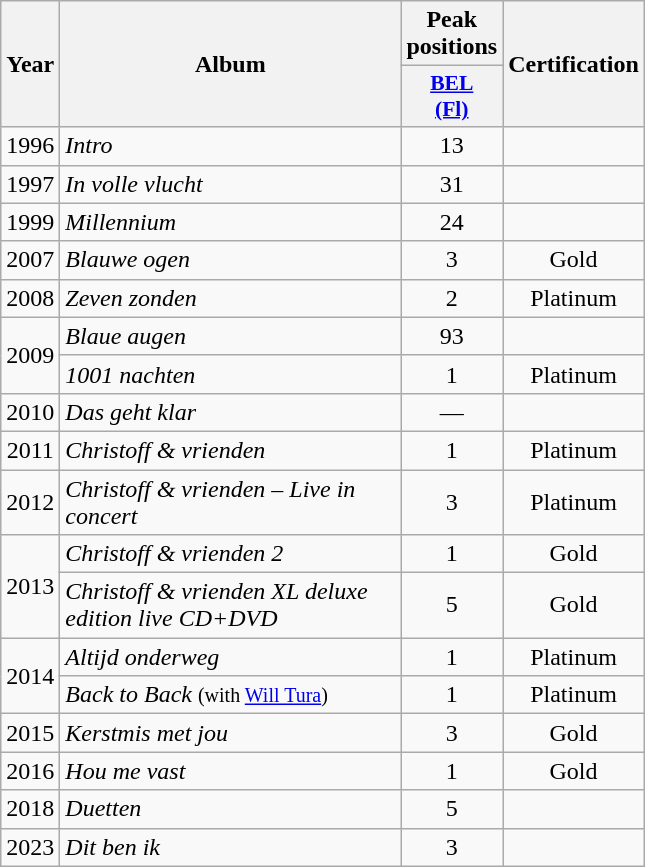<table class="wikitable">
<tr>
<th align="center" rowspan="2" width="10">Year</th>
<th align="center" rowspan="2" width="220">Album</th>
<th align="center" colspan="1" width="20">Peak positions</th>
<th align="center" rowspan="2" width="70">Certification</th>
</tr>
<tr>
<th scope="col" style="width:3em;font-size:90%;"><a href='#'>BEL <br>(Fl)</a><br></th>
</tr>
<tr>
<td style="text-align:center;">1996</td>
<td><em>Intro</em></td>
<td style="text-align:center;">13</td>
<td style="text-align:center;"></td>
</tr>
<tr>
<td style="text-align:center;">1997</td>
<td><em>In volle vlucht</em></td>
<td style="text-align:center;">31</td>
<td style="text-align:center;"></td>
</tr>
<tr>
<td style="text-align:center;">1999</td>
<td><em>Millennium</em></td>
<td style="text-align:center;">24</td>
<td style="text-align:center;"></td>
</tr>
<tr>
<td style="text-align:center;">2007</td>
<td><em>Blauwe ogen</em></td>
<td style="text-align:center;">3</td>
<td style="text-align:center;">Gold</td>
</tr>
<tr>
<td style="text-align:center;">2008</td>
<td><em>Zeven zonden</em></td>
<td style="text-align:center;">2</td>
<td style="text-align:center;">Platinum</td>
</tr>
<tr>
<td style="text-align:center;" rowspan=2>2009</td>
<td><em>Blaue augen</em></td>
<td style="text-align:center;">93</td>
<td style="text-align:center;"></td>
</tr>
<tr>
<td><em>1001 nachten</em></td>
<td style="text-align:center;">1</td>
<td style="text-align:center;">Platinum</td>
</tr>
<tr>
<td style="text-align:center;">2010</td>
<td><em>Das geht klar</em></td>
<td style="text-align:center;">—</td>
<td style="text-align:center;"></td>
</tr>
<tr>
<td style="text-align:center;">2011</td>
<td><em>Christoff & vrienden</em></td>
<td style="text-align:center;">1</td>
<td style="text-align:center;">Platinum</td>
</tr>
<tr>
<td style="text-align:center;">2012</td>
<td><em>Christoff & vrienden – Live in concert</em></td>
<td style="text-align:center;">3</td>
<td style="text-align:center;">Platinum</td>
</tr>
<tr>
<td style="text-align:center;" rowspan=2>2013</td>
<td><em>Christoff & vrienden 2</em></td>
<td style="text-align:center;">1</td>
<td style="text-align:center;">Gold</td>
</tr>
<tr>
<td><em>Christoff & vrienden XL deluxe edition live CD+DVD</em></td>
<td style="text-align:center;">5</td>
<td style="text-align:center;">Gold</td>
</tr>
<tr>
<td style="text-align:center;" rowspan=2>2014</td>
<td><em>Altijd onderweg</em></td>
<td style="text-align:center;">1</td>
<td style="text-align:center;">Platinum</td>
</tr>
<tr>
<td><em>Back to Back</em> <small>(with <a href='#'>Will Tura</a>)</small></td>
<td style="text-align:center;">1</td>
<td style="text-align:center;">Platinum</td>
</tr>
<tr>
<td style="text-align:center;">2015</td>
<td><em>Kerstmis met jou</em></td>
<td style="text-align:center;">3</td>
<td style="text-align:center;">Gold</td>
</tr>
<tr>
<td style="text-align:center;">2016</td>
<td><em>Hou me vast</em></td>
<td style="text-align:center;">1</td>
<td style="text-align:center;">Gold</td>
</tr>
<tr>
<td style="text-align:center;">2018</td>
<td><em>Duetten</em></td>
<td style="text-align:center;">5</td>
<td style="text-align:center;"></td>
</tr>
<tr>
<td style="text-align:center;">2023</td>
<td><em>Dit ben ik</em></td>
<td style="text-align:center;">3</td>
<td style="text-align:center;"></td>
</tr>
</table>
